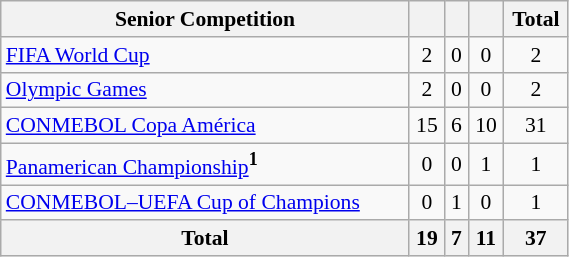<table class="wikitable" width=30% style="font-size:90%; text-align:center;">
<tr>
<th>Senior Competition</th>
<th></th>
<th></th>
<th></th>
<th>Total</th>
</tr>
<tr>
<td align=left><a href='#'>FIFA World Cup</a></td>
<td>2</td>
<td>0</td>
<td>0</td>
<td>2</td>
</tr>
<tr>
<td align="left"><a href='#'>Olympic Games</a></td>
<td>2</td>
<td>0</td>
<td>0</td>
<td>2</td>
</tr>
<tr>
<td align=left><a href='#'>CONMEBOL Copa América</a></td>
<td>15</td>
<td>6</td>
<td>10</td>
<td>31</td>
</tr>
<tr>
<td align=left><a href='#'>Panamerican Championship</a><sup><strong>1</strong></sup></td>
<td>0</td>
<td>0</td>
<td>1</td>
<td>1</td>
</tr>
<tr>
<td align=left><a href='#'>CONMEBOL–UEFA Cup of Champions</a></td>
<td>0</td>
<td>1</td>
<td>0</td>
<td>1</td>
</tr>
<tr>
<th>Total</th>
<th>19</th>
<th>7</th>
<th>11</th>
<th>37</th>
</tr>
</table>
